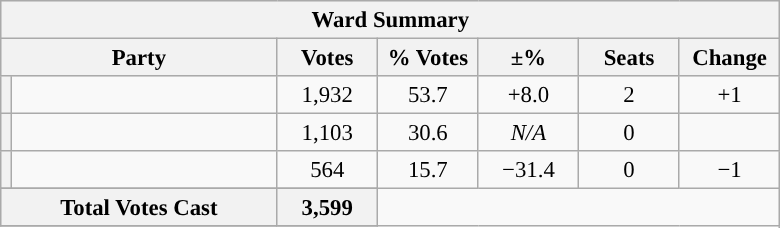<table class="wikitable" style="font-size: 95%;">
<tr style="background-color:#E9E9E9">
<th colspan="7">Ward Summary</th>
</tr>
<tr style="background-color:#E9E9E9">
<th colspan="2">Party</th>
<th style="width: 60px">Votes</th>
<th style="width: 60px">% Votes</th>
<th style="width: 60px">±%</th>
<th style="width: 60px">Seats</th>
<th style="width: 60px">Change</th>
</tr>
<tr>
<th style="background-color: "></th>
<td style="width: 170px"><a href='#'></a></td>
<td align="center">1,932</td>
<td align="center">53.7</td>
<td align="center">+8.0</td>
<td align="center">2</td>
<td align="center">+1</td>
</tr>
<tr>
<th style="background-color: "></th>
<td style="width: 170px"><a href='#'></a></td>
<td align="center">1,103</td>
<td align="center">30.6</td>
<td align="center"><em>N/A</em></td>
<td align="center">0</td>
<td align="center"></td>
</tr>
<tr>
<th style="background-color: "></th>
<td style="width: 170px"><a href='#'></a></td>
<td align="center">564</td>
<td align="center">15.7</td>
<td align="center">−31.4</td>
<td align="center">0</td>
<td align="center">−1</td>
</tr>
<tr>
</tr>
<tr style="background-color:#E9E9E9">
<th colspan="2">Total Votes Cast</th>
<th style="width: 60px">3,599</th>
</tr>
<tr style="background-color:#E9E9E9">
</tr>
</table>
